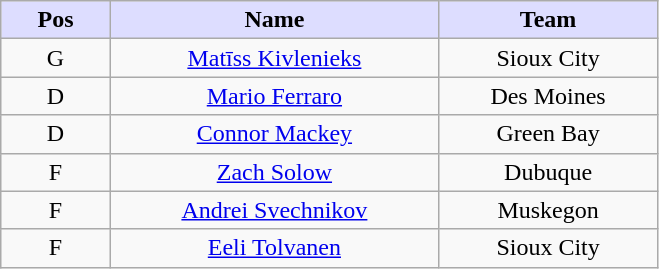<table class="wikitable" style="text-align:center">
<tr>
<th style="background:#ddf; width:10%;">Pos</th>
<th style="background:#ddf; width:30%;">Name</th>
<th style="background:#ddf; width:20%;">Team</th>
</tr>
<tr>
<td>G</td>
<td><a href='#'>Matīss Kivlenieks</a></td>
<td>Sioux City</td>
</tr>
<tr>
<td>D</td>
<td><a href='#'>Mario Ferraro</a></td>
<td>Des Moines</td>
</tr>
<tr>
<td>D</td>
<td><a href='#'>Connor Mackey</a></td>
<td>Green Bay</td>
</tr>
<tr>
<td>F</td>
<td><a href='#'>Zach Solow</a></td>
<td>Dubuque</td>
</tr>
<tr>
<td>F</td>
<td><a href='#'>Andrei Svechnikov</a></td>
<td>Muskegon</td>
</tr>
<tr>
<td>F</td>
<td><a href='#'>Eeli Tolvanen</a></td>
<td>Sioux City</td>
</tr>
</table>
